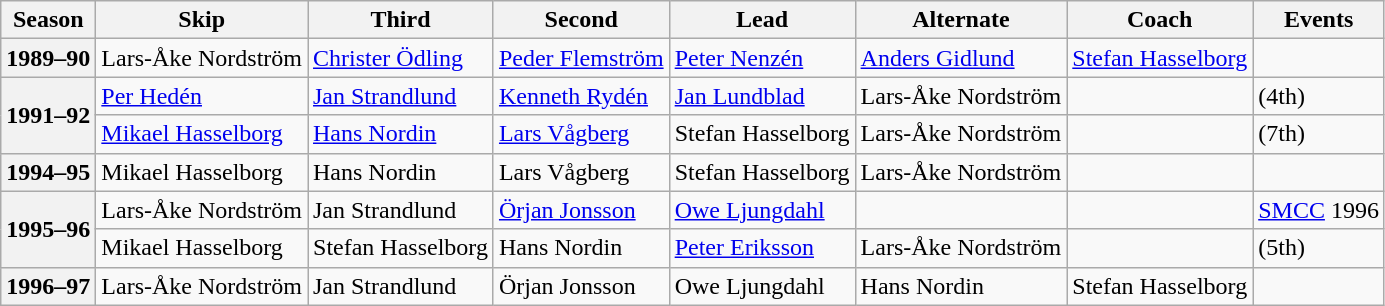<table class="wikitable">
<tr>
<th scope="col">Season</th>
<th scope="col">Skip</th>
<th scope="col">Third</th>
<th scope="col">Second</th>
<th scope="col">Lead</th>
<th scope="col">Alternate</th>
<th scope="col">Coach</th>
<th scope="col">Events</th>
</tr>
<tr>
<th scope="row">1989–90</th>
<td>Lars-Åke Nordström</td>
<td><a href='#'>Christer Ödling</a></td>
<td><a href='#'>Peder Flemström</a></td>
<td><a href='#'>Peter Nenzén</a></td>
<td><a href='#'>Anders Gidlund</a></td>
<td><a href='#'>Stefan Hasselborg</a></td>
<td> </td>
</tr>
<tr>
<th scope="row" rowspan=2>1991–92</th>
<td><a href='#'>Per Hedén</a></td>
<td><a href='#'>Jan Strandlund</a></td>
<td><a href='#'>Kenneth Rydén</a></td>
<td><a href='#'>Jan Lundblad</a></td>
<td>Lars-Åke Nordström</td>
<td></td>
<td> (4th)</td>
</tr>
<tr>
<td><a href='#'>Mikael Hasselborg</a></td>
<td><a href='#'>Hans Nordin</a></td>
<td><a href='#'>Lars Vågberg</a></td>
<td>Stefan Hasselborg</td>
<td>Lars-Åke Nordström</td>
<td></td>
<td> (7th)</td>
</tr>
<tr>
<th scope="row">1994–95</th>
<td>Mikael Hasselborg</td>
<td>Hans Nordin</td>
<td>Lars Vågberg</td>
<td>Stefan Hasselborg</td>
<td>Lars-Åke Nordström</td>
<td></td>
<td> </td>
</tr>
<tr>
<th scope="row" rowspan=2>1995–96</th>
<td>Lars-Åke Nordström</td>
<td>Jan Strandlund</td>
<td><a href='#'>Örjan Jonsson</a></td>
<td><a href='#'>Owe Ljungdahl</a></td>
<td></td>
<td></td>
<td><a href='#'>SMCC</a> 1996 </td>
</tr>
<tr>
<td>Mikael Hasselborg</td>
<td>Stefan Hasselborg</td>
<td>Hans Nordin</td>
<td><a href='#'>Peter Eriksson</a></td>
<td>Lars-Åke Nordström</td>
<td></td>
<td> (5th)</td>
</tr>
<tr>
<th scope="row">1996–97</th>
<td>Lars-Åke Nordström</td>
<td>Jan Strandlund</td>
<td>Örjan Jonsson</td>
<td>Owe Ljungdahl</td>
<td>Hans Nordin</td>
<td>Stefan Hasselborg</td>
<td> </td>
</tr>
</table>
